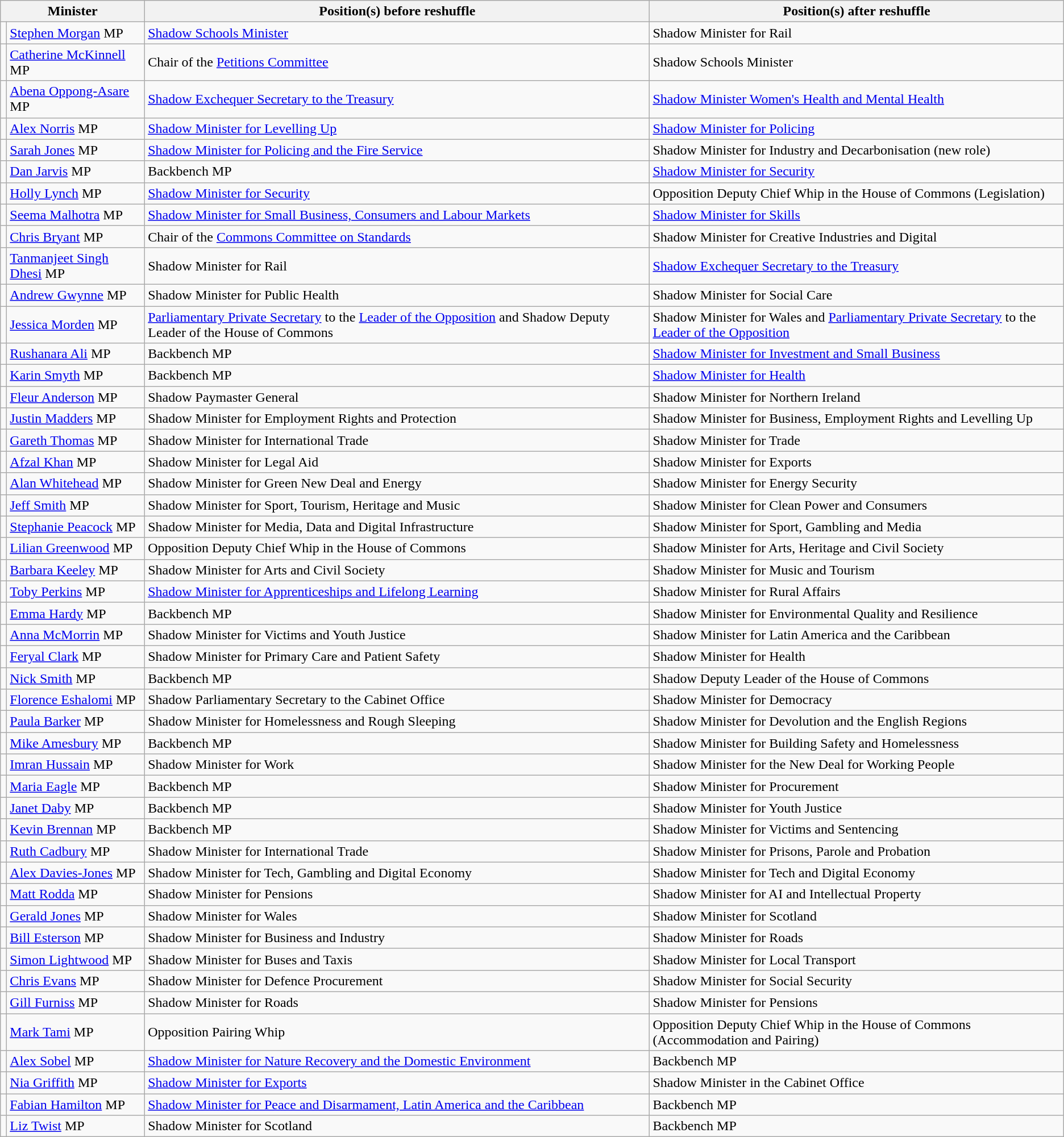<table class="wikitable">
<tr>
<th colspan="2" scope="col">Minister</th>
<th scope="col">Position(s) before reshuffle</th>
<th scope="col">Position(s) after reshuffle</th>
</tr>
<tr>
<td></td>
<td><a href='#'>Stephen Morgan</a> MP</td>
<td><a href='#'>Shadow Schools Minister</a></td>
<td>Shadow Minister for Rail</td>
</tr>
<tr>
<td></td>
<td><a href='#'>Catherine McKinnell</a> MP</td>
<td>Chair of the <a href='#'>Petitions Committee</a></td>
<td>Shadow Schools Minister</td>
</tr>
<tr>
<td></td>
<td><a href='#'>Abena Oppong-Asare</a> MP</td>
<td><a href='#'>Shadow Exchequer Secretary to the Treasury</a></td>
<td><a href='#'>Shadow Minister Women's Health and Mental Health</a></td>
</tr>
<tr>
<td></td>
<td><a href='#'>Alex Norris</a> MP</td>
<td><a href='#'>Shadow Minister for Levelling Up</a></td>
<td><a href='#'>Shadow Minister for Policing</a></td>
</tr>
<tr>
<td></td>
<td><a href='#'>Sarah Jones</a> MP</td>
<td><a href='#'>Shadow Minister for Policing and the Fire Service</a></td>
<td>Shadow Minister for Industry and Decarbonisation (new role)</td>
</tr>
<tr>
<td></td>
<td><a href='#'>Dan Jarvis</a> MP</td>
<td>Backbench MP</td>
<td><a href='#'>Shadow Minister for Security</a></td>
</tr>
<tr>
<td></td>
<td><a href='#'>Holly Lynch</a> MP</td>
<td><a href='#'>Shadow Minister for Security</a></td>
<td>Opposition Deputy Chief Whip in the House of Commons (Legislation)</td>
</tr>
<tr>
<td></td>
<td><a href='#'>Seema Malhotra</a> MP</td>
<td><a href='#'>Shadow Minister for Small Business, Consumers and Labour Markets</a></td>
<td><a href='#'>Shadow Minister for Skills</a></td>
</tr>
<tr>
<td></td>
<td><a href='#'>Chris Bryant</a> MP</td>
<td>Chair of the <a href='#'>Commons Committee on Standards</a></td>
<td>Shadow Minister for Creative Industries and Digital</td>
</tr>
<tr>
<td></td>
<td><a href='#'>Tanmanjeet Singh Dhesi</a> MP</td>
<td>Shadow Minister for Rail</td>
<td><a href='#'>Shadow Exchequer Secretary to the Treasury</a></td>
</tr>
<tr>
<td></td>
<td><a href='#'>Andrew Gwynne</a> MP</td>
<td>Shadow Minister for Public Health</td>
<td>Shadow Minister for Social Care</td>
</tr>
<tr>
<td></td>
<td><a href='#'>Jessica Morden</a> MP</td>
<td><a href='#'>Parliamentary Private Secretary</a> to the <a href='#'>Leader of the Opposition</a> and Shadow Deputy Leader of the House of Commons</td>
<td>Shadow Minister for Wales and <a href='#'>Parliamentary Private Secretary</a> to the <a href='#'>Leader of the Opposition</a></td>
</tr>
<tr>
<td></td>
<td><a href='#'>Rushanara Ali</a> MP</td>
<td>Backbench MP</td>
<td><a href='#'>Shadow Minister for Investment and Small Business</a></td>
</tr>
<tr>
<td></td>
<td><a href='#'>Karin Smyth</a> MP</td>
<td>Backbench MP</td>
<td><a href='#'>Shadow Minister for Health</a></td>
</tr>
<tr>
<td></td>
<td><a href='#'>Fleur Anderson</a> MP</td>
<td>Shadow Paymaster General</td>
<td>Shadow Minister for Northern Ireland</td>
</tr>
<tr>
<td></td>
<td><a href='#'>Justin Madders</a> MP</td>
<td>Shadow Minister for Employment Rights and Protection</td>
<td>Shadow Minister for Business, Employment Rights and Levelling Up</td>
</tr>
<tr>
<td></td>
<td><a href='#'>Gareth Thomas</a> MP</td>
<td>Shadow Minister for International Trade</td>
<td>Shadow Minister for Trade</td>
</tr>
<tr>
<td></td>
<td><a href='#'>Afzal Khan</a> MP</td>
<td>Shadow Minister for Legal Aid</td>
<td>Shadow Minister for Exports</td>
</tr>
<tr>
<td></td>
<td><a href='#'>Alan Whitehead</a> MP</td>
<td>Shadow Minister for Green New Deal and Energy</td>
<td>Shadow Minister for Energy Security</td>
</tr>
<tr>
<td></td>
<td><a href='#'>Jeff Smith</a> MP</td>
<td>Shadow Minister for Sport, Tourism, Heritage and Music</td>
<td>Shadow Minister for Clean Power and Consumers</td>
</tr>
<tr>
<td></td>
<td><a href='#'>Stephanie Peacock</a> MP</td>
<td>Shadow Minister for Media, Data and Digital Infrastructure</td>
<td>Shadow Minister for Sport, Gambling and Media</td>
</tr>
<tr>
<td></td>
<td><a href='#'>Lilian Greenwood</a> MP</td>
<td>Opposition Deputy Chief Whip in the House of Commons</td>
<td>Shadow Minister for Arts, Heritage and Civil Society</td>
</tr>
<tr>
<td></td>
<td><a href='#'>Barbara Keeley</a> MP</td>
<td>Shadow Minister for Arts and Civil Society</td>
<td>Shadow Minister for Music and Tourism</td>
</tr>
<tr>
<td></td>
<td><a href='#'>Toby Perkins</a> MP</td>
<td><a href='#'>Shadow Minister for Apprenticeships and Lifelong Learning</a></td>
<td>Shadow Minister for Rural Affairs</td>
</tr>
<tr>
<td></td>
<td><a href='#'>Emma Hardy</a> MP</td>
<td>Backbench MP</td>
<td>Shadow Minister for Environmental Quality and Resilience</td>
</tr>
<tr>
<td></td>
<td><a href='#'>Anna McMorrin</a> MP</td>
<td>Shadow Minister for Victims and Youth Justice</td>
<td>Shadow Minister for Latin America and the Caribbean</td>
</tr>
<tr>
<td></td>
<td><a href='#'>Feryal Clark</a> MP</td>
<td>Shadow Minister for Primary Care and Patient Safety</td>
<td>Shadow Minister for Health</td>
</tr>
<tr>
<td></td>
<td><a href='#'>Nick Smith</a> MP</td>
<td>Backbench MP</td>
<td>Shadow Deputy Leader of the House of Commons</td>
</tr>
<tr>
<td></td>
<td><a href='#'>Florence Eshalomi</a> MP</td>
<td>Shadow Parliamentary Secretary to the Cabinet Office</td>
<td>Shadow Minister for Democracy</td>
</tr>
<tr>
<td></td>
<td><a href='#'>Paula Barker</a> MP</td>
<td>Shadow Minister for Homelessness and Rough Sleeping</td>
<td>Shadow Minister for Devolution and the English Regions</td>
</tr>
<tr>
<td></td>
<td><a href='#'>Mike Amesbury</a> MP</td>
<td>Backbench MP</td>
<td>Shadow Minister for Building Safety and Homelessness</td>
</tr>
<tr>
<td></td>
<td><a href='#'>Imran Hussain</a> MP</td>
<td>Shadow Minister for Work</td>
<td>Shadow Minister for the New Deal for Working People</td>
</tr>
<tr>
<td></td>
<td><a href='#'>Maria Eagle</a> MP</td>
<td>Backbench MP</td>
<td>Shadow Minister for Procurement</td>
</tr>
<tr>
<td></td>
<td><a href='#'>Janet Daby</a> MP</td>
<td>Backbench MP</td>
<td>Shadow Minister for Youth Justice</td>
</tr>
<tr>
<td></td>
<td><a href='#'>Kevin Brennan</a> MP</td>
<td>Backbench MP</td>
<td>Shadow Minister for Victims and Sentencing</td>
</tr>
<tr>
<td></td>
<td><a href='#'>Ruth Cadbury</a> MP</td>
<td>Shadow Minister for International Trade</td>
<td>Shadow Minister for Prisons, Parole and Probation</td>
</tr>
<tr>
<td></td>
<td><a href='#'>Alex Davies-Jones</a> MP</td>
<td>Shadow Minister for Tech, Gambling and Digital Economy</td>
<td>Shadow Minister for Tech and Digital Economy</td>
</tr>
<tr>
<td></td>
<td><a href='#'>Matt Rodda</a> MP</td>
<td>Shadow Minister for Pensions</td>
<td>Shadow Minister for AI and Intellectual Property</td>
</tr>
<tr>
<td></td>
<td><a href='#'>Gerald Jones</a> MP</td>
<td>Shadow Minister for Wales</td>
<td>Shadow Minister for Scotland</td>
</tr>
<tr>
<td></td>
<td><a href='#'>Bill Esterson</a> MP</td>
<td>Shadow Minister for Business and Industry</td>
<td>Shadow Minister for Roads</td>
</tr>
<tr>
<td></td>
<td><a href='#'>Simon Lightwood</a> MP</td>
<td>Shadow Minister for Buses and Taxis</td>
<td>Shadow Minister for Local Transport</td>
</tr>
<tr>
<td></td>
<td><a href='#'>Chris Evans</a> MP</td>
<td>Shadow Minister for Defence Procurement</td>
<td>Shadow Minister for Social Security</td>
</tr>
<tr>
<td></td>
<td><a href='#'>Gill Furniss</a> MP</td>
<td>Shadow Minister for Roads</td>
<td>Shadow Minister for Pensions</td>
</tr>
<tr>
<td></td>
<td><a href='#'>Mark Tami</a> MP</td>
<td>Opposition Pairing Whip</td>
<td>Opposition Deputy Chief Whip in the House of Commons (Accommodation and Pairing)</td>
</tr>
<tr>
<td></td>
<td><a href='#'>Alex Sobel</a> MP</td>
<td><a href='#'>Shadow Minister for Nature Recovery and the Domestic Environment</a></td>
<td>Backbench MP</td>
</tr>
<tr>
<td></td>
<td><a href='#'>Nia Griffith</a> MP</td>
<td><a href='#'>Shadow Minister for Exports</a></td>
<td>Shadow Minister in the Cabinet Office</td>
</tr>
<tr>
<td></td>
<td><a href='#'>Fabian Hamilton</a> MP</td>
<td><a href='#'>Shadow Minister for Peace and Disarmament, Latin America and the Caribbean</a></td>
<td>Backbench MP</td>
</tr>
<tr>
<td></td>
<td><a href='#'>Liz Twist</a> MP</td>
<td>Shadow Minister for Scotland</td>
<td>Backbench MP</td>
</tr>
</table>
